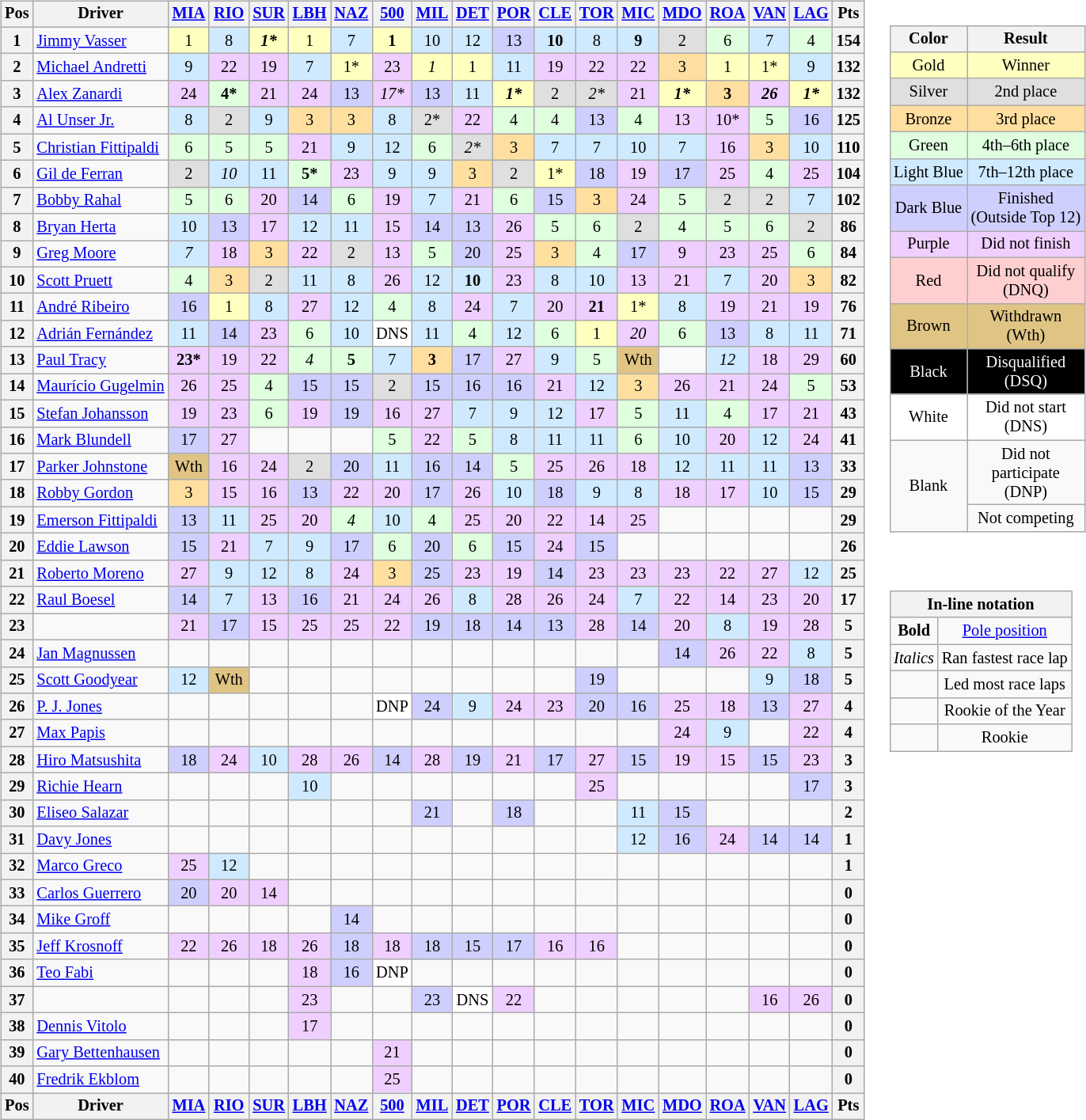<table>
<tr>
<td><br><table class="wikitable" style="font-size: 85%;; text-align:center;">
<tr valign="top">
<th valign="middle">Pos</th>
<th valign="middle">Driver</th>
<th width="27"><a href='#'>MIA</a> </th>
<th width="27"><a href='#'>RIO</a> </th>
<th width="27"><a href='#'>SUR</a> </th>
<th width="27"><a href='#'>LBH</a> </th>
<th width="27"><a href='#'>NAZ</a> </th>
<th width="27"><a href='#'>500</a> </th>
<th width="27"><a href='#'>MIL</a> </th>
<th width="27"><a href='#'>DET</a> </th>
<th width="27"><a href='#'>POR</a> </th>
<th width="27"><a href='#'>CLE</a> </th>
<th width="27"><a href='#'>TOR</a> </th>
<th width="27"><a href='#'>MIC</a> </th>
<th width="27"><a href='#'>MDO</a> </th>
<th width="27"><a href='#'>ROA</a> </th>
<th width="27"><a href='#'>VAN</a> </th>
<th width="27"><a href='#'>LAG</a> </th>
<th valign="middle">Pts</th>
</tr>
<tr>
<th>1</th>
<td align="left"> <a href='#'>Jimmy Vasser</a></td>
<td style="background:#ffffbf;">1</td>
<td style="background:#CFEAFF;">8</td>
<td style="background:#ffffbf;"><strong><em>1*</em></strong></td>
<td style="background:#ffffbf;">1</td>
<td style="background:#CFEAFF;">7</td>
<td style="background:#ffffbf;"><strong>1</strong></td>
<td style="background:#CFEAFF;">10</td>
<td style="background:#CFEAFF;">12</td>
<td style="background:#cfcfff;">13</td>
<td style="background:#CFEAFF;"><strong>10</strong></td>
<td style="background:#CFEAFF;">8</td>
<td style="background:#CFEAFF;"><strong>9</strong></td>
<td style="background:#DFDFDF;">2</td>
<td style="background:#DFFFDF;">6</td>
<td style="background:#CFEAFF;">7</td>
<td style="background:#dfffdf;">4</td>
<th align="right">154</th>
</tr>
<tr>
<th>2</th>
<td align="left"> <a href='#'>Michael Andretti</a></td>
<td style="background:#CFEAFF;">9</td>
<td style="background:#efcfff;">22</td>
<td style="background:#efcfff;">19</td>
<td style="background:#CFEAFF;">7</td>
<td style="background:#ffffbf;">1*</td>
<td style="background:#efcfff;">23</td>
<td style="background:#ffffbf;"><em>1</em></td>
<td style="background:#ffffbf;">1</td>
<td style="background:#CFEAFF;">11</td>
<td style="background:#efcfff;">19</td>
<td style="background:#efcfff;">22</td>
<td style="background:#efcfff;">22</td>
<td style="background:#ffdf9f;">3</td>
<td style="background:#ffffbf;">1</td>
<td style="background:#ffffbf;">1*</td>
<td style="background:#CFEAFF;">9</td>
<th align="right">132</th>
</tr>
<tr>
<th>3</th>
<td style="text-align:left"> <a href='#'>Alex Zanardi</a> </td>
<td style="background:#efcfff;">24</td>
<td style="background:#dfffdf;"><strong>4*</strong></td>
<td style="background:#efcfff;">21</td>
<td style="background:#efcfff;">24</td>
<td style="background:#cfcfff;">13</td>
<td style="background:#efcfff;"><em>17*</em></td>
<td style="background:#cfcfff;">13</td>
<td style="background:#CFEAFF;">11</td>
<td style="background:#ffffbf;"><strong><em>1*</em></strong></td>
<td style="background:#DFDFDF;">2</td>
<td style="background:#DFDFDF;"><em>2*</em></td>
<td style="background:#efcfff;">21</td>
<td style="background:#ffffbf;"><strong><em>1*</em></strong></td>
<td style="background:#ffdf9f;"><strong>3</strong></td>
<td style="background:#efcfff;"><strong><em>26</em></strong></td>
<td style="background:#ffffbf;"><strong><em>1*</em></strong></td>
<th align="right">132</th>
</tr>
<tr>
<th>4</th>
<td align="left"> <a href='#'>Al Unser Jr.</a></td>
<td style="background:#CFEAFF;">8</td>
<td style="background:#DFDFDF;">2</td>
<td style="background:#CFEAFF;">9</td>
<td style="background:#ffdf9f;">3</td>
<td style="background:#ffdf9f;">3</td>
<td style="background:#CFEAFF;">8</td>
<td style="background:#DFDFDF;">2*</td>
<td style="background:#efcfff;">22</td>
<td style="background:#dfffdf;">4</td>
<td style="background:#dfffdf;">4</td>
<td style="background:#cfcfff;">13</td>
<td style="background:#dfffdf;">4</td>
<td style="background:#efcfff;">13</td>
<td style="background:#efcfff;">10*</td>
<td style="background:#dfffdf;">5</td>
<td style="background:#cfcfff;">16</td>
<th align="right">125</th>
</tr>
<tr>
<th>5</th>
<td align="left"> <a href='#'>Christian Fittipaldi</a></td>
<td style="background:#DFFFDF;">6</td>
<td style="background:#dfffdf;">5</td>
<td style="background:#dfffdf;">5</td>
<td style="background:#efcfff;">21</td>
<td style="background:#CFEAFF;">9</td>
<td style="background:#CFEAFF;">12</td>
<td style="background:#DFFFDF;">6</td>
<td style="background:#DFDFDF;"><em>2*</em></td>
<td style="background:#ffdf9f;">3</td>
<td style="background:#CFEAFF;">7</td>
<td style="background:#CFEAFF;">7</td>
<td style="background:#CFEAFF;">10</td>
<td style="background:#CFEAFF;">7</td>
<td style="background:#efcfff;">16</td>
<td style="background:#ffdf9f;">3</td>
<td style="background:#CFEAFF;">10</td>
<th align="right">110</th>
</tr>
<tr>
<th>6</th>
<td align="left"> <a href='#'>Gil de Ferran</a></td>
<td style="background:#DFDFDF;">2</td>
<td style="background:#CFEAFF;"><em>10</em></td>
<td style="background:#CFEAFF;">11</td>
<td style="background:#dfffdf;"><strong>5*</strong></td>
<td style="background:#efcfff;">23</td>
<td style="background:#CFEAFF;">9</td>
<td style="background:#CFEAFF;">9</td>
<td style="background:#ffdf9f;">3</td>
<td style="background:#DFDFDF;">2</td>
<td style="background:#ffffbf;">1*</td>
<td style="background:#cfcfff;">18</td>
<td style="background:#efcfff;">19</td>
<td style="background:#cfcfff;">17</td>
<td style="background:#efcfff;">25</td>
<td style="background:#dfffdf;">4</td>
<td style="background:#efcfff;">25</td>
<th align="right">104</th>
</tr>
<tr>
<th>7</th>
<td align="left"> <a href='#'>Bobby Rahal</a></td>
<td style="background:#dfffdf;">5</td>
<td style="background:#DFFFDF;">6</td>
<td style="background:#efcfff;">20</td>
<td style="background:#cfcfff;">14</td>
<td style="background:#DFFFDF;">6</td>
<td style="background:#efcfff;">19</td>
<td style="background:#CFEAFF;">7</td>
<td style="background:#efcfff;">21</td>
<td style="background:#DFFFDF;">6</td>
<td style="background:#cfcfff;">15</td>
<td style="background:#ffdf9f;">3</td>
<td style="background:#efcfff;">24</td>
<td style="background:#dfffdf;">5</td>
<td style="background:#DFDFDF;">2</td>
<td style="background:#DFDFDF;">2</td>
<td style="background:#CFEAFF;">7</td>
<th align="right">102</th>
</tr>
<tr>
<th>8</th>
<td align="left"> <a href='#'>Bryan Herta</a></td>
<td style="background:#CFEAFF;">10</td>
<td style="background:#cfcfff;">13</td>
<td style="background:#efcfff;">17</td>
<td style="background:#CFEAFF;">12</td>
<td style="background:#CFEAFF;">11</td>
<td style="background:#efcfff;">15</td>
<td style="background:#cfcfff;">14</td>
<td style="background:#cfcfff;">13</td>
<td style="background:#efcfff;">26</td>
<td style="background:#dfffdf;">5</td>
<td style="background:#DFFFDF;">6</td>
<td style="background:#DFDFDF;">2</td>
<td style="background:#dfffdf;">4</td>
<td style="background:#dfffdf;">5</td>
<td style="background:#DFFFDF;">6</td>
<td style="background:#DFDFDF;">2</td>
<th align="right">86</th>
</tr>
<tr>
<th>9</th>
<td style="text-align:left"> <a href='#'>Greg Moore</a> </td>
<td style="background:#CFEAFF;"><em>7</em></td>
<td style="background:#efcfff;">18</td>
<td style="background:#ffdf9f;">3</td>
<td style="background:#efcfff;">22</td>
<td style="background:#DFDFDF;">2</td>
<td style="background:#efcfff;">13</td>
<td style="background:#dfffdf;">5</td>
<td style="background:#cfcfff;">20</td>
<td style="background:#efcfff;">25</td>
<td style="background:#ffdf9f;">3</td>
<td style="background:#dfffdf;">4</td>
<td style="background:#cfcfff;">17</td>
<td style="background:#efcfff;">9</td>
<td style="background:#efcfff;">23</td>
<td style="background:#efcfff;">25</td>
<td style="background:#DFFFDF;">6</td>
<th align="right">84</th>
</tr>
<tr>
<th>10</th>
<td align="left"> <a href='#'>Scott Pruett</a></td>
<td style="background:#dfffdf;">4</td>
<td style="background:#ffdf9f;">3</td>
<td style="background:#DFDFDF;">2</td>
<td style="background:#CFEAFF;">11</td>
<td style="background:#CFEAFF;">8</td>
<td style="background:#efcfff;">26</td>
<td style="background:#CFEAFF;">12</td>
<td style="background:#CFEAFF;"><strong>10</strong></td>
<td style="background:#efcfff;">23</td>
<td style="background:#CFEAFF;">8</td>
<td style="background:#CFEAFF;">10</td>
<td style="background:#efcfff;">13</td>
<td style="background:#efcfff;">21</td>
<td style="background:#CFEAFF;">7</td>
<td style="background:#efcfff;">20</td>
<td style="background:#ffdf9f;">3</td>
<th align="right">82</th>
</tr>
<tr>
<th>11</th>
<td align="left"> <a href='#'>André Ribeiro</a></td>
<td style="background:#cfcfff;">16</td>
<td style="background:#ffffbf;">1</td>
<td style="background:#CFEAFF;">8</td>
<td style="background:#efcfff;">27</td>
<td style="background:#CFEAFF;">12</td>
<td style="background:#dfffdf;">4</td>
<td style="background:#CFEAFF;">8</td>
<td style="background:#efcfff;">24</td>
<td style="background:#CFEAFF;">7</td>
<td style="background:#efcfff;">20</td>
<td style="background:#efcfff;"><strong>21</strong></td>
<td style="background:#ffffbf;">1*</td>
<td style="background:#CFEAFF;">8</td>
<td style="background:#efcfff;">19</td>
<td style="background:#efcfff;">21</td>
<td style="background:#efcfff;">19</td>
<th align="right">76</th>
</tr>
<tr>
<th>12</th>
<td align="left"> <a href='#'>Adrián Fernández</a></td>
<td style="background:#CFEAFF;">11</td>
<td style="background:#cfcfff;">14</td>
<td style="background:#efcfff;">23</td>
<td style="background:#DFFFDF;">6</td>
<td style="background:#CFEAFF;">10</td>
<td style="background:#ffffff;">DNS</td>
<td style="background:#CFEAFF;">11</td>
<td style="background:#dfffdf;">4</td>
<td style="background:#CFEAFF;">12</td>
<td style="background:#DFFFDF;">6</td>
<td style="background:#ffffbf;">1</td>
<td style="background:#efcfff;"><em>20</em></td>
<td style="background:#DFFFDF;">6</td>
<td style="background:#cfcfff;">13</td>
<td style="background:#CFEAFF;">8</td>
<td style="background:#CFEAFF;">11</td>
<th align="right">71</th>
</tr>
<tr>
<th>13</th>
<td align="left"> <a href='#'>Paul Tracy</a></td>
<td style="background:#efcfff;"><strong>23*</strong></td>
<td style="background:#efcfff;">19</td>
<td style="background:#efcfff;">22</td>
<td style="background:#dfffdf;"><em>4</em></td>
<td style="background:#dfffdf;"><strong>5</strong></td>
<td style="background:#CFEAFF;">7</td>
<td style="background:#ffdf9f;"><strong>3</strong></td>
<td style="background:#cfcfff;">17</td>
<td style="background:#efcfff;">27</td>
<td style="background:#CFEAFF;">9</td>
<td style="background:#dfffdf;">5</td>
<td style="background:#DFC484;">Wth</td>
<td></td>
<td style="background:#CFEAFF;"><em>12</em></td>
<td style="background:#efcfff;">18</td>
<td style="background:#efcfff;">29</td>
<th align="right">60</th>
</tr>
<tr>
<th>14</th>
<td align="left"> <a href='#'>Maurício Gugelmin</a></td>
<td style="background:#efcfff;">26</td>
<td style="background:#efcfff;">25</td>
<td style="background:#dfffdf;">4</td>
<td style="background:#cfcfff;">15</td>
<td style="background:#cfcfff;">15</td>
<td style="background:#DFDFDF;">2</td>
<td style="background:#cfcfff;">15</td>
<td style="background:#cfcfff;">16</td>
<td style="background:#cfcfff;">16</td>
<td style="background:#efcfff;">21</td>
<td style="background:#CFEAFF;">12</td>
<td style="background:#ffdf9f;">3</td>
<td style="background:#efcfff;">26</td>
<td style="background:#efcfff;">21</td>
<td style="background:#efcfff;">24</td>
<td style="background:#dfffdf;">5</td>
<th align="right">53</th>
</tr>
<tr>
<th>15</th>
<td align="left"> <a href='#'>Stefan Johansson</a></td>
<td style="background:#efcfff;">19</td>
<td style="background:#efcfff;">23</td>
<td style="background:#DFFFDF;">6</td>
<td style="background:#efcfff;">19</td>
<td style="background:#cfcfff;">19</td>
<td style="background:#efcfff;">16</td>
<td style="background:#efcfff;">27</td>
<td style="background:#CFEAFF;">7</td>
<td style="background:#CFEAFF;">9</td>
<td style="background:#CFEAFF;">12</td>
<td style="background:#efcfff;">17</td>
<td style="background:#dfffdf;">5</td>
<td style="background:#CFEAFF;">11</td>
<td style="background:#dfffdf;">4</td>
<td style="background:#efcfff;">17</td>
<td style="background:#efcfff;">21</td>
<th align="right">43</th>
</tr>
<tr>
<th>16</th>
<td style="text-align:left"> <a href='#'>Mark Blundell</a> </td>
<td style="background:#cfcfff;">17</td>
<td style="background:#efcfff;">27</td>
<td></td>
<td></td>
<td></td>
<td style="background:#dfffdf;">5</td>
<td style="background:#efcfff;">22</td>
<td style="background:#dfffdf;">5</td>
<td style="background:#CFEAFF;">8</td>
<td style="background:#CFEAFF;">11</td>
<td style="background:#CFEAFF;">11</td>
<td style="background:#DFFFDF;">6</td>
<td style="background:#CFEAFF;">10</td>
<td style="background:#efcfff;">20</td>
<td style="background:#CFEAFF;">12</td>
<td style="background:#efcfff;">24</td>
<th align="right">41</th>
</tr>
<tr>
<th>17</th>
<td align="left"> <a href='#'>Parker Johnstone</a></td>
<td style="background:#DFC484;">Wth</td>
<td style="background:#efcfff;">16</td>
<td style="background:#efcfff;">24</td>
<td style="background:#DFDFDF;">2</td>
<td style="background:#cfcfff;">20</td>
<td style="background:#CFEAFF;">11</td>
<td style="background:#cfcfff;">16</td>
<td style="background:#cfcfff;">14</td>
<td style="background:#dfffdf;">5</td>
<td style="background:#efcfff;">25</td>
<td style="background:#efcfff;">26</td>
<td style="background:#efcfff;">18</td>
<td style="background:#CFEAFF;">12</td>
<td style="background:#CFEAFF;">11</td>
<td style="background:#CFEAFF;">11</td>
<td style="background:#cfcfff;">13</td>
<th align="right">33</th>
</tr>
<tr>
<th>18</th>
<td align="left"> <a href='#'>Robby Gordon</a></td>
<td style="background:#ffdf9f;">3</td>
<td style="background:#efcfff;">15</td>
<td style="background:#efcfff;">16</td>
<td style="background:#cfcfff;">13</td>
<td style="background:#efcfff;">22</td>
<td style="background:#efcfff;">20</td>
<td style="background:#cfcfff;">17</td>
<td style="background:#efcfff;">26</td>
<td style="background:#CFEAFF;">10</td>
<td style="background:#cfcfff;">18</td>
<td style="background:#CFEAFF;">9</td>
<td style="background:#CFEAFF;">8</td>
<td style="background:#efcfff;">18</td>
<td style="background:#efcfff;">17</td>
<td style="background:#CFEAFF;">10</td>
<td style="background:#cfcfff;">15</td>
<th align="right">29</th>
</tr>
<tr>
<th>19</th>
<td align="left"> <a href='#'>Emerson Fittipaldi</a></td>
<td style="background:#cfcfff;">13</td>
<td style="background:#CFEAFF;">11</td>
<td style="background:#efcfff;">25</td>
<td style="background:#efcfff;">20</td>
<td style="background:#dfffdf;"><em>4</em></td>
<td style="background:#CFEAFF;">10</td>
<td style="background:#dfffdf;">4</td>
<td style="background:#efcfff;">25</td>
<td style="background:#efcfff;">20</td>
<td style="background:#efcfff;">22</td>
<td style="background:#efcfff;">14</td>
<td style="background:#efcfff;">25</td>
<td></td>
<td></td>
<td></td>
<td></td>
<th align="right">29</th>
</tr>
<tr>
<th>20</th>
<td style="text-align:left"> <a href='#'>Eddie Lawson</a> </td>
<td style="background:#cfcfff;">15</td>
<td style="background:#efcfff;">21</td>
<td style="background:#CFEAFF;">7</td>
<td style="background:#CFEAFF;">9</td>
<td style="background:#cfcfff;">17</td>
<td style="background:#DFFFDF;">6</td>
<td style="background:#cfcfff;">20</td>
<td style="background:#DFFFDF;">6</td>
<td style="background:#cfcfff;">15</td>
<td style="background:#efcfff;">24</td>
<td style="background:#cfcfff;">15</td>
<td></td>
<td></td>
<td></td>
<td></td>
<td></td>
<th align="right">26</th>
</tr>
<tr>
<th>21</th>
<td align="left"> <a href='#'>Roberto Moreno</a></td>
<td style="background:#efcfff;">27</td>
<td style="background:#CFEAFF;">9</td>
<td style="background:#CFEAFF;">12</td>
<td style="background:#CFEAFF;">8</td>
<td style="background:#efcfff;">24</td>
<td style="background:#ffdf9f;">3</td>
<td style="background:#cfcfff;">25</td>
<td style="background:#efcfff;">23</td>
<td style="background:#efcfff;">19</td>
<td style="background:#cfcfff;">14</td>
<td style="background:#efcfff;">23</td>
<td style="background:#efcfff;">23</td>
<td style="background:#efcfff;">23</td>
<td style="background:#efcfff;">22</td>
<td style="background:#efcfff;">27</td>
<td style="background:#CFEAFF;">12</td>
<th align="right">25</th>
</tr>
<tr>
<th>22</th>
<td align="left"> <a href='#'>Raul Boesel</a></td>
<td style="background:#cfcfff;">14</td>
<td style="background:#CFEAFF;">7</td>
<td style="background:#efcfff;">13</td>
<td style="background:#cfcfff;">16</td>
<td style="background:#efcfff;">21</td>
<td style="background:#efcfff;">24</td>
<td style="background:#efcfff;">26</td>
<td style="background:#CFEAFF;">8</td>
<td style="background:#efcfff;">28</td>
<td style="background:#efcfff;">26</td>
<td style="background:#efcfff;">24</td>
<td style="background:#CFEAFF;">7</td>
<td style="background:#efcfff;">22</td>
<td style="background:#efcfff;">14</td>
<td style="background:#efcfff;">23</td>
<td style="background:#efcfff;">20</td>
<th align="right">17</th>
</tr>
<tr>
<th>23</th>
<td align="left"></td>
<td style="background:#efcfff;">21</td>
<td style="background:#cfcfff;">17</td>
<td style="background:#efcfff;">15</td>
<td style="background:#efcfff;">25</td>
<td style="background:#efcfff;">25</td>
<td style="background:#efcfff;">22</td>
<td style="background:#cfcfff;">19</td>
<td style="background:#cfcfff;">18</td>
<td style="background:#cfcfff;">14</td>
<td style="background:#cfcfff;">13</td>
<td style="background:#efcfff;">28</td>
<td style="background:#cfcfff;">14</td>
<td style="background:#efcfff;">20</td>
<td style="background:#CFEAFF;">8</td>
<td style="background:#efcfff;">19</td>
<td style="background:#efcfff;">28</td>
<th align="right">5</th>
</tr>
<tr>
<th>24</th>
<td style="text-align:left"> <a href='#'>Jan Magnussen</a> </td>
<td></td>
<td></td>
<td></td>
<td></td>
<td></td>
<td></td>
<td></td>
<td></td>
<td></td>
<td></td>
<td></td>
<td></td>
<td style="background:#cfcfff;">14</td>
<td style="background:#efcfff;">26</td>
<td style="background:#efcfff;">22</td>
<td style="background:#CFEAFF;">8</td>
<th align="right">5</th>
</tr>
<tr>
<th>25</th>
<td align="left"> <a href='#'>Scott Goodyear</a></td>
<td style="background:#CFEAFF;">12</td>
<td style="background:#DFC484;">Wth</td>
<td></td>
<td></td>
<td></td>
<td></td>
<td></td>
<td></td>
<td></td>
<td></td>
<td style="background:#cfcfff;">19</td>
<td></td>
<td></td>
<td></td>
<td style="background:#CFEAFF;">9</td>
<td style="background:#cfcfff;">18</td>
<th align="right">5</th>
</tr>
<tr>
<th>26</th>
<td style="text-align:left"> <a href='#'>P. J. Jones</a> </td>
<td></td>
<td></td>
<td></td>
<td></td>
<td></td>
<td style="background:white;">DNP<strong></strong></td>
<td style="background:#cfcfff;">24</td>
<td style="background:#CFEAFF;">9</td>
<td style="background:#efcfff;">24</td>
<td style="background:#efcfff;">23</td>
<td style="background:#cfcfff;">20</td>
<td style="background:#cfcfff;">16</td>
<td style="background:#efcfff;">25</td>
<td style="background:#efcfff;">18</td>
<td style="background:#cfcfff;">13</td>
<td style="background:#efcfff;">27</td>
<th align="right">4</th>
</tr>
<tr>
<th>27</th>
<td style="text-align:left"> <a href='#'>Max Papis</a> </td>
<td></td>
<td></td>
<td></td>
<td></td>
<td></td>
<td></td>
<td></td>
<td></td>
<td></td>
<td></td>
<td></td>
<td></td>
<td style="background:#efcfff;">24</td>
<td style="background:#CFEAFF;">9</td>
<td></td>
<td style="background:#efcfff;">22</td>
<th align="right">4</th>
</tr>
<tr>
<th>28</th>
<td align="left"> <a href='#'>Hiro Matsushita</a></td>
<td style="background:#cfcfff;">18</td>
<td style="background:#efcfff;">24</td>
<td style="background:#CFEAFF;">10</td>
<td style="background:#efcfff;">28</td>
<td style="background:#efcfff;">26</td>
<td style="background:#cfcfff;">14</td>
<td style="background:#efcfff;">28</td>
<td style="background:#cfcfff;">19</td>
<td style="background:#efcfff;">21</td>
<td style="background:#cfcfff;">17</td>
<td style="background:#efcfff;">27</td>
<td style="background:#cfcfff;">15</td>
<td style="background:#efcfff;">19</td>
<td style="background:#efcfff;">15</td>
<td style="background:#cfcfff;">15</td>
<td style="background:#efcfff;">23</td>
<th align="right">3</th>
</tr>
<tr>
<th>29</th>
<td style="text-align:left"> <a href='#'>Richie Hearn</a> </td>
<td></td>
<td></td>
<td></td>
<td style="background:#CFEAFF;">10</td>
<td></td>
<td></td>
<td></td>
<td></td>
<td></td>
<td></td>
<td style="background:#efcfff;">25</td>
<td></td>
<td></td>
<td></td>
<td></td>
<td style="background:#cfcfff;">17</td>
<th align="right">3</th>
</tr>
<tr>
<th>30</th>
<td align="left"> <a href='#'>Eliseo Salazar</a></td>
<td></td>
<td></td>
<td></td>
<td></td>
<td></td>
<td></td>
<td style="background:#cfcfff;">21</td>
<td></td>
<td style="background:#cfcfff;">18</td>
<td></td>
<td></td>
<td style="background:#CFEAFF;">11</td>
<td style="background:#cfcfff;">15</td>
<td></td>
<td></td>
<td></td>
<th align="right">2</th>
</tr>
<tr>
<th>31</th>
<td align="left"> <a href='#'>Davy Jones</a></td>
<td></td>
<td></td>
<td></td>
<td></td>
<td></td>
<td></td>
<td></td>
<td></td>
<td></td>
<td></td>
<td></td>
<td style="background:#CFEAFF;">12</td>
<td style="background:#cfcfff;">16</td>
<td style="background:#efcfff;">24</td>
<td style="background:#cfcfff;">14</td>
<td style="background:#cfcfff;">14</td>
<th align="right">1</th>
</tr>
<tr>
<th>32</th>
<td align="left"> <a href='#'>Marco Greco</a></td>
<td style="background:#efcfff;">25</td>
<td style="background:#CFEAFF;">12</td>
<td></td>
<td></td>
<td></td>
<td></td>
<td></td>
<td></td>
<td></td>
<td></td>
<td></td>
<td></td>
<td></td>
<td></td>
<td></td>
<td></td>
<th align="right">1</th>
</tr>
<tr>
<th>33</th>
<td align="left"> <a href='#'>Carlos Guerrero</a></td>
<td style="background:#cfcfff;">20</td>
<td style="background:#efcfff;">20</td>
<td style="background:#efcfff;">14</td>
<td></td>
<td></td>
<td></td>
<td></td>
<td></td>
<td></td>
<td></td>
<td></td>
<td></td>
<td></td>
<td></td>
<td></td>
<td></td>
<th align="right">0</th>
</tr>
<tr>
<th>34</th>
<td align="left"> <a href='#'>Mike Groff</a></td>
<td></td>
<td></td>
<td></td>
<td></td>
<td style="background:#cfcfff;">14</td>
<td></td>
<td></td>
<td></td>
<td></td>
<td></td>
<td></td>
<td></td>
<td></td>
<td></td>
<td></td>
<td></td>
<th align="right">0</th>
</tr>
<tr>
<th>35</th>
<td style="text-align:left"> <a href='#'>Jeff Krosnoff</a> </td>
<td style="background:#efcfff;">22</td>
<td style="background:#efcfff;">26</td>
<td style="background:#efcfff;">18</td>
<td style="background:#efcfff;">26</td>
<td style="background:#cfcfff;">18</td>
<td style="background:#efcfff;">18</td>
<td style="background:#cfcfff;">18</td>
<td style="background:#cfcfff;">15</td>
<td style="background:#cfcfff;">17</td>
<td style="background:#efcfff;">16</td>
<td style="background:#efcfff;">16</td>
<td></td>
<td></td>
<td></td>
<td></td>
<td></td>
<th align="right">0</th>
</tr>
<tr>
<th>36</th>
<td align="left"> <a href='#'>Teo Fabi</a></td>
<td></td>
<td></td>
<td></td>
<td style="background:#efcfff;">18</td>
<td style="background:#cfcfff;">16</td>
<td style="background:white;">DNP<strong></strong></td>
<td></td>
<td></td>
<td></td>
<td></td>
<td></td>
<td></td>
<td></td>
<td></td>
<td></td>
<td></td>
<th align="right">0</th>
</tr>
<tr>
<th>37</th>
<td style="text-align:left"></td>
<td></td>
<td></td>
<td></td>
<td style="background:#efcfff;">23</td>
<td></td>
<td></td>
<td style="background:#cfcfff;">23</td>
<td style="background:#ffffff;">DNS</td>
<td style="background:#efcfff;">22</td>
<td></td>
<td></td>
<td></td>
<td></td>
<td></td>
<td style="background:#efcfff;">16</td>
<td style="background:#efcfff;">26</td>
<th align="right">0</th>
</tr>
<tr>
<th>38</th>
<td align="left"> <a href='#'>Dennis Vitolo</a></td>
<td></td>
<td></td>
<td></td>
<td style="background:#efcfff;">17</td>
<td></td>
<td></td>
<td></td>
<td></td>
<td></td>
<td></td>
<td></td>
<td></td>
<td></td>
<td></td>
<td></td>
<td></td>
<th align="right">0</th>
</tr>
<tr>
<th>39</th>
<td align="left"> <a href='#'>Gary Bettenhausen</a></td>
<td></td>
<td></td>
<td></td>
<td></td>
<td></td>
<td style="background:#efcfff;">21</td>
<td></td>
<td></td>
<td></td>
<td></td>
<td></td>
<td></td>
<td></td>
<td></td>
<td></td>
<td></td>
<th align="right">0</th>
</tr>
<tr>
<th>40</th>
<td style="text-align:left"> <a href='#'>Fredrik Ekblom</a> </td>
<td></td>
<td></td>
<td></td>
<td></td>
<td></td>
<td style="background:#efcfff;">25</td>
<td></td>
<td></td>
<td></td>
<td></td>
<td></td>
<td></td>
<td></td>
<td></td>
<td></td>
<td></td>
<th align="right">0</th>
</tr>
<tr valign="top">
<th valign="middle">Pos</th>
<th valign="middle">Driver</th>
<th width="27"><a href='#'>MIA</a> </th>
<th width="27"><a href='#'>RIO</a> </th>
<th width="27"><a href='#'>SUR</a> </th>
<th width="27"><a href='#'>LBH</a> </th>
<th width="27"><a href='#'>NAZ</a> </th>
<th width="27"><a href='#'>500</a> </th>
<th width="27"><a href='#'>MIL</a> </th>
<th width="27"><a href='#'>DET</a> </th>
<th width="27"><a href='#'>POR</a> </th>
<th width="27"><a href='#'>CLE</a> </th>
<th width="27"><a href='#'>TOR</a> </th>
<th width="27"><a href='#'>MIC</a> </th>
<th width="27"><a href='#'>MDO</a> </th>
<th width="27"><a href='#'>ROA</a> </th>
<th width="27"><a href='#'>VAN</a> </th>
<th width="27"><a href='#'>LAG</a> </th>
<th valign="middle">Pts</th>
</tr>
</table>
</td>
<td valign="top"><br><table>
<tr>
<td><br><table style="margin-right:0; font-size:85%; text-align:center;" class="wikitable">
<tr>
<th>Color</th>
<th>Result</th>
</tr>
<tr style="background:#FFFFBF;">
<td>Gold</td>
<td>Winner</td>
</tr>
<tr style="background:#DFDFDF;">
<td>Silver</td>
<td>2nd place</td>
</tr>
<tr style="background:#FFDF9F;">
<td>Bronze</td>
<td>3rd place</td>
</tr>
<tr style="background:#DFFFDF;">
<td>Green</td>
<td>4th–6th place</td>
</tr>
<tr style="background:#CFEAFF;">
<td>Light Blue</td>
<td>7th–12th place</td>
</tr>
<tr style="background:#CFCFFF;">
<td>Dark Blue</td>
<td>Finished<br>(Outside Top 12)</td>
</tr>
<tr style="background:#EFCFFF;">
<td>Purple</td>
<td>Did not finish</td>
</tr>
<tr style="background:#FFCFCF;">
<td>Red</td>
<td>Did not qualify<br>(DNQ)</td>
</tr>
<tr style="background:#DFC484;">
<td>Brown</td>
<td>Withdrawn<br>(Wth)</td>
</tr>
<tr style="background:#000000; color:white">
<td>Black</td>
<td>Disqualified<br>(DSQ)</td>
</tr>
<tr style="background:#FFFFFF;">
<td>White</td>
<td>Did not start<br>(DNS)</td>
</tr>
<tr>
<td rowspan="2">Blank</td>
<td>Did not<br>participate<br>(DNP)</td>
</tr>
<tr>
<td>Not competing</td>
</tr>
</table>
</td>
</tr>
<tr>
<td><br><table style="margin-right:0; font-size:85%; text-align:center;" class="wikitable">
<tr>
<th align=center colspan=2><strong>In-line notation</strong></th>
</tr>
<tr>
<td align=center><strong>Bold</strong></td>
<td align=center><a href='#'>Pole position</a></td>
</tr>
<tr>
<td align=center><em>Italics</em></td>
<td align=center>Ran fastest race lap</td>
</tr>
<tr>
<td align=center></td>
<td align=center>Led most race laps</td>
</tr>
<tr>
<td style="text-align:center"></td>
<td align=center>Rookie of the Year</td>
</tr>
<tr>
<td style="text-align:center"></td>
<td align=center>Rookie</td>
</tr>
</table>
</td>
</tr>
</table>
</td>
</tr>
</table>
